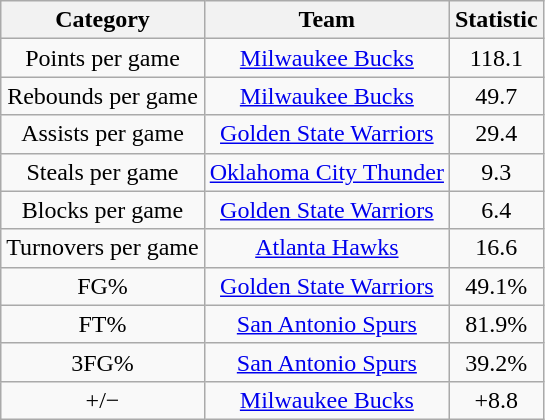<table class="wikitable" style="text-align:center">
<tr>
<th>Category</th>
<th>Team</th>
<th>Statistic</th>
</tr>
<tr>
<td>Points per game</td>
<td><a href='#'>Milwaukee Bucks</a></td>
<td>118.1</td>
</tr>
<tr>
<td>Rebounds per game</td>
<td><a href='#'>Milwaukee Bucks</a></td>
<td>49.7</td>
</tr>
<tr>
<td>Assists per game</td>
<td><a href='#'>Golden State Warriors</a></td>
<td>29.4</td>
</tr>
<tr>
<td>Steals per game</td>
<td><a href='#'>Oklahoma City Thunder</a></td>
<td>9.3</td>
</tr>
<tr>
<td>Blocks per game</td>
<td><a href='#'>Golden State Warriors</a></td>
<td>6.4</td>
</tr>
<tr>
<td>Turnovers per game</td>
<td><a href='#'>Atlanta Hawks</a></td>
<td>16.6</td>
</tr>
<tr>
<td>FG%</td>
<td><a href='#'>Golden State Warriors</a></td>
<td>49.1%</td>
</tr>
<tr>
<td>FT%</td>
<td><a href='#'>San Antonio Spurs</a></td>
<td>81.9%</td>
</tr>
<tr>
<td>3FG%</td>
<td><a href='#'>San Antonio Spurs</a></td>
<td>39.2%</td>
</tr>
<tr>
<td>+/−</td>
<td><a href='#'>Milwaukee Bucks</a></td>
<td>+8.8</td>
</tr>
</table>
